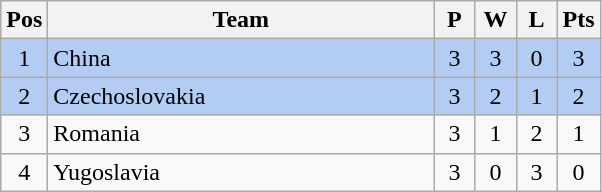<table class="wikitable" style="font-size: 100%">
<tr>
<th width=15>Pos</th>
<th width=250>Team</th>
<th width=20>P</th>
<th width=20>W</th>
<th width=20>L</th>
<th width=20>Pts</th>
</tr>
<tr align=center style="background: #b2ccf4;">
<td>1</td>
<td align="left"> China</td>
<td>3</td>
<td>3</td>
<td>0</td>
<td>3</td>
</tr>
<tr align=center style="background: #b2ccf4;">
<td>2</td>
<td align="left"> Czechoslovakia</td>
<td>3</td>
<td>2</td>
<td>1</td>
<td>2</td>
</tr>
<tr align=center>
<td>3</td>
<td align="left"> Romania</td>
<td>3</td>
<td>1</td>
<td>2</td>
<td>1</td>
</tr>
<tr align=center>
<td>4</td>
<td align="left"> Yugoslavia</td>
<td>3</td>
<td>0</td>
<td>3</td>
<td>0</td>
</tr>
</table>
